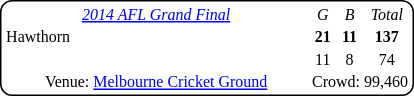<table style="margin-right:4px; margin-top:8px; float:right; clear:right; border:1px #000 solid; border-radius:8px; background:#fff; font-family:Verdana; font-size:8pt; text-align:center;">
<tr>
<td style="width:200px;"><em><a href='#'>2014 AFL Grand Final</a></em></td>
<td><em>G</em></td>
<td><em>B</em></td>
<td><em>Total</em></td>
</tr>
<tr>
<td style="text-align:left">Hawthorn</td>
<td><strong>21</strong></td>
<td><strong>11</strong></td>
<td><strong>137</strong></td>
</tr>
<tr>
<td style="text-align:left"></td>
<td>11</td>
<td>8</td>
<td>74</td>
</tr>
<tr>
<td>Venue: <a href='#'>Melbourne Cricket Ground</a></td>
<td colspan="3">Crowd: 99,460</td>
</tr>
</table>
